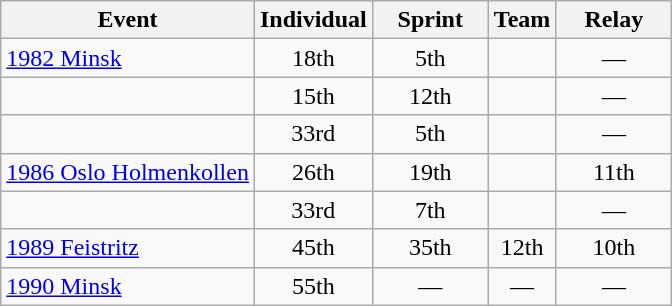<table class="wikitable" style="text-align: center;">
<tr ">
<th>Event</th>
<th style="width:70px;">Individual</th>
<th style="width:70px;">Sprint</th>
<th>Team</th>
<th style="width:70px;">Relay</th>
</tr>
<tr>
<td align=left> <a href='#'>1982 Minsk</a></td>
<td>18th</td>
<td>5th</td>
<td></td>
<td>—</td>
</tr>
<tr>
<td align=left></td>
<td>15th</td>
<td>12th</td>
<td></td>
<td>—</td>
</tr>
<tr>
<td align=left></td>
<td>33rd</td>
<td>5th</td>
<td></td>
<td>—</td>
</tr>
<tr>
<td align=left> <a href='#'>1986 Oslo Holmenkollen</a></td>
<td>26th</td>
<td>19th</td>
<td></td>
<td>11th</td>
</tr>
<tr>
<td align=left></td>
<td>33rd</td>
<td>7th</td>
<td></td>
<td>—</td>
</tr>
<tr>
<td align=left> <a href='#'>1989 Feistritz</a></td>
<td>45th</td>
<td>35th</td>
<td>12th</td>
<td>10th</td>
</tr>
<tr>
<td align=left> <a href='#'>1990 Minsk</a></td>
<td>55th</td>
<td>—</td>
<td>—</td>
<td>—</td>
</tr>
</table>
